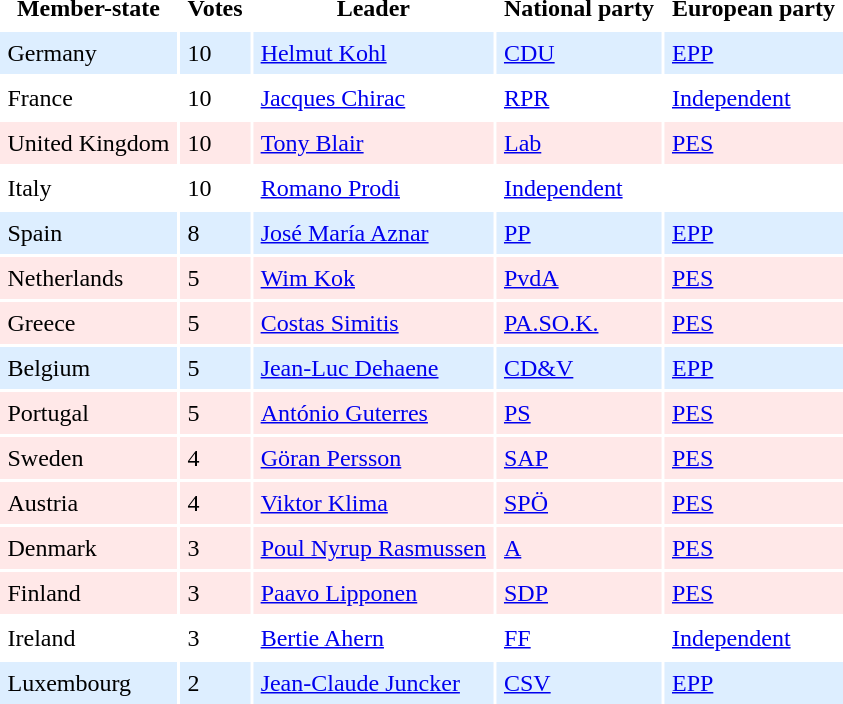<table border=0 cellpadding=5 cellspacing=2>
<tr ----bgcolor=lightgrey>
<th>Member-state</th>
<th>Votes</th>
<th>Leader</th>
<th>National party</th>
<th>European party</th>
</tr>
<tr ---- bgcolor=#DDEEFF>
<td>Germany</td>
<td>10</td>
<td><a href='#'>Helmut Kohl</a></td>
<td><a href='#'>CDU</a></td>
<td><a href='#'>EPP</a></td>
</tr>
<tr ----bgcolor=lightgrey>
<td>France</td>
<td>10</td>
<td><a href='#'>Jacques Chirac</a></td>
<td><a href='#'>RPR</a></td>
<td><a href='#'>Independent</a></td>
</tr>
<tr ---- bgcolor=#FFE8E8>
<td>United Kingdom</td>
<td>10</td>
<td><a href='#'>Tony Blair</a></td>
<td><a href='#'>Lab</a></td>
<td><a href='#'>PES</a></td>
</tr>
<tr ----bgcolor=lightgrey>
<td>Italy</td>
<td>10</td>
<td><a href='#'>Romano Prodi</a></td>
<td colspan=2><a href='#'>Independent</a></td>
</tr>
<tr ---- bgcolor=#DDEEFF>
<td>Spain</td>
<td>8</td>
<td><a href='#'>José María Aznar</a></td>
<td><a href='#'>PP</a></td>
<td><a href='#'>EPP</a></td>
</tr>
<tr ---- bgcolor=#FFE8E8>
<td>Netherlands</td>
<td>5</td>
<td><a href='#'>Wim Kok</a></td>
<td><a href='#'>PvdA</a></td>
<td><a href='#'>PES</a></td>
</tr>
<tr ---- bgcolor=#FFE8E8>
<td>Greece</td>
<td>5</td>
<td><a href='#'>Costas Simitis</a></td>
<td><a href='#'>PA.SO.K.</a></td>
<td><a href='#'>PES</a></td>
</tr>
<tr ---- bgcolor=#DDEEFF>
<td>Belgium</td>
<td>5</td>
<td><a href='#'>Jean-Luc Dehaene</a></td>
<td><a href='#'>CD&V</a></td>
<td><a href='#'>EPP</a></td>
</tr>
<tr ---- bgcolor=#FFE8E8>
<td>Portugal</td>
<td>5</td>
<td><a href='#'>António Guterres</a></td>
<td><a href='#'>PS</a></td>
<td><a href='#'>PES</a></td>
</tr>
<tr ---- bgcolor=#FFE8E8>
<td>Sweden</td>
<td>4</td>
<td><a href='#'>Göran Persson</a></td>
<td><a href='#'>SAP</a></td>
<td><a href='#'>PES</a></td>
</tr>
<tr ---- bgcolor=#FFE8E8>
<td>Austria</td>
<td>4</td>
<td><a href='#'>Viktor Klima</a></td>
<td><a href='#'>SPÖ</a></td>
<td><a href='#'>PES</a></td>
</tr>
<tr ---- bgcolor=#FFE8E8>
<td>Denmark</td>
<td>3</td>
<td><a href='#'>Poul Nyrup Rasmussen</a></td>
<td><a href='#'>A</a></td>
<td><a href='#'>PES</a></td>
</tr>
<tr ---- bgcolor=#FFE8E8>
<td>Finland</td>
<td>3</td>
<td><a href='#'>Paavo Lipponen</a></td>
<td><a href='#'>SDP</a></td>
<td><a href='#'>PES</a></td>
</tr>
<tr ----bgcolor=lightgrey>
<td>Ireland</td>
<td>3</td>
<td><a href='#'>Bertie Ahern</a></td>
<td><a href='#'>FF</a></td>
<td><a href='#'>Independent</a></td>
</tr>
<tr ---- bgcolor=#DDEEFF>
<td>Luxembourg</td>
<td>2</td>
<td><a href='#'>Jean-Claude Juncker</a></td>
<td><a href='#'>CSV</a></td>
<td><a href='#'>EPP</a></td>
</tr>
</table>
